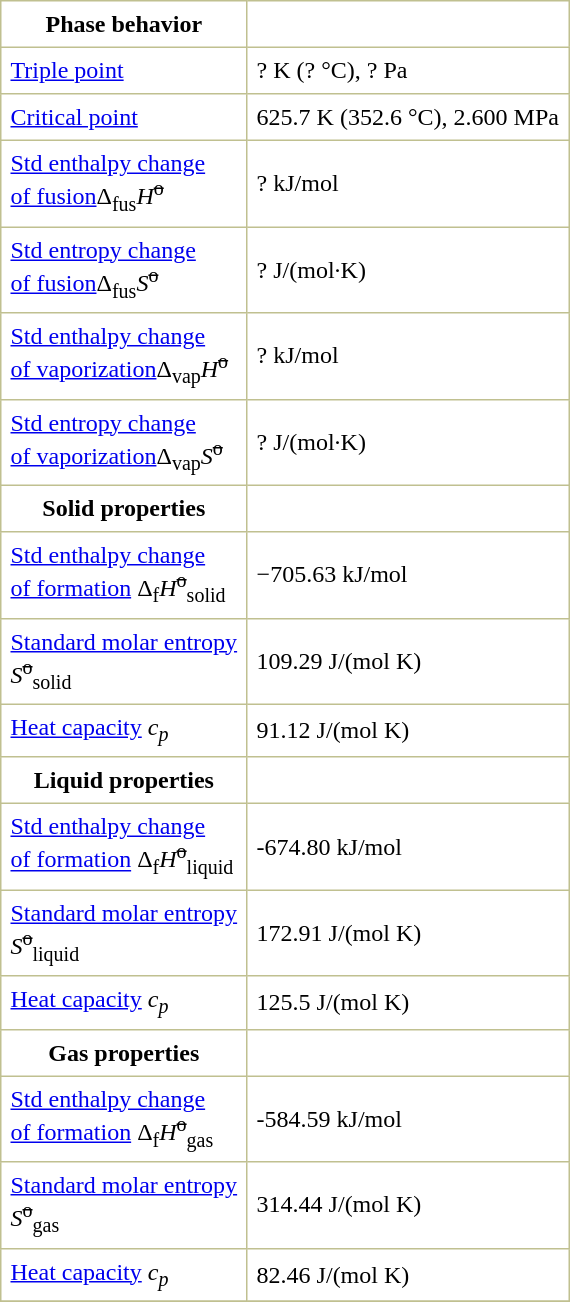<table border="1" cellspacing="0" cellpadding="6" style="margin: 0 0 0 0.5em; background: #FFFFFF; border-collapse: collapse; border-color: #C0C090;">
<tr>
<th>Phase behavior</th>
</tr>
<tr>
<td><a href='#'>Triple point</a></td>
<td>? K (? °C), ? Pa</td>
</tr>
<tr>
<td><a href='#'>Critical point</a></td>
<td>625.7 K (352.6 °C), 2.600 MPa</td>
</tr>
<tr>
<td><a href='#'>Std enthalpy change<br>of fusion</a>Δ<sub>fus</sub><em>H</em><sup><s>o</s></sup></td>
<td>? kJ/mol</td>
</tr>
<tr>
<td><a href='#'>Std entropy change<br>of fusion</a>Δ<sub>fus</sub><em>S</em><sup><s>o</s></sup></td>
<td>? J/(mol·K)</td>
</tr>
<tr>
<td><a href='#'>Std enthalpy change<br>of vaporization</a>Δ<sub>vap</sub><em>H</em><sup><s>o</s></sup></td>
<td>? kJ/mol</td>
</tr>
<tr>
<td><a href='#'>Std entropy change<br>of vaporization</a>Δ<sub>vap</sub><em>S</em><sup><s>o</s></sup></td>
<td>? J/(mol·K)</td>
</tr>
<tr>
<th>Solid properties</th>
</tr>
<tr>
<td><a href='#'>Std enthalpy change<br>of formation</a> Δ<sub>f</sub><em>H</em><sup><s>o</s></sup><sub>solid</sub></td>
<td>−705.63 kJ/mol</td>
</tr>
<tr>
<td><a href='#'>Standard molar entropy</a><br><em>S</em><sup><s>o</s></sup><sub>solid</sub></td>
<td>109.29 J/(mol K)</td>
</tr>
<tr>
<td><a href='#'>Heat capacity</a> <em>c<sub>p</sub></em></td>
<td>91.12 J/(mol K)</td>
</tr>
<tr>
<th>Liquid properties</th>
</tr>
<tr>
<td><a href='#'>Std enthalpy change<br>of formation</a> Δ<sub>f</sub><em>H</em><sup><s>o</s></sup><sub>liquid</sub></td>
<td>-674.80 kJ/mol</td>
</tr>
<tr>
<td><a href='#'>Standard molar entropy</a><br><em>S</em><sup><s>o</s></sup><sub>liquid</sub></td>
<td>172.91 J/(mol K)</td>
</tr>
<tr>
<td><a href='#'>Heat capacity</a> <em>c<sub>p</sub></em></td>
<td>125.5 J/(mol K)</td>
</tr>
<tr>
<th>Gas properties</th>
</tr>
<tr>
<td><a href='#'>Std enthalpy change<br>of formation</a> Δ<sub>f</sub><em>H</em><sup><s>o</s></sup><sub>gas</sub></td>
<td>-584.59 kJ/mol</td>
</tr>
<tr>
<td><a href='#'>Standard molar entropy</a><br><em>S</em><sup><s>o</s></sup><sub>gas</sub></td>
<td>314.44 J/(mol K)</td>
</tr>
<tr>
<td><a href='#'>Heat capacity</a> <em>c<sub>p</sub></em></td>
<td>82.46 J/(mol K)</td>
</tr>
<tr>
</tr>
</table>
